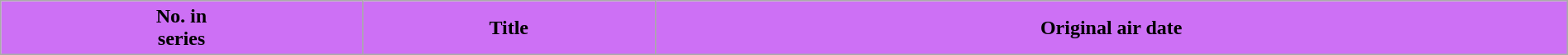<table class="wikitable plainrowheaders" width="100%">
<tr>
<th style="background-color: #CD70F5;">No. in<br>series</th>
<th style="background-color: #CD70F5;">Title</th>
<th style="background-color: #CD70F5;">Original air date<br>




</th>
</tr>
</table>
